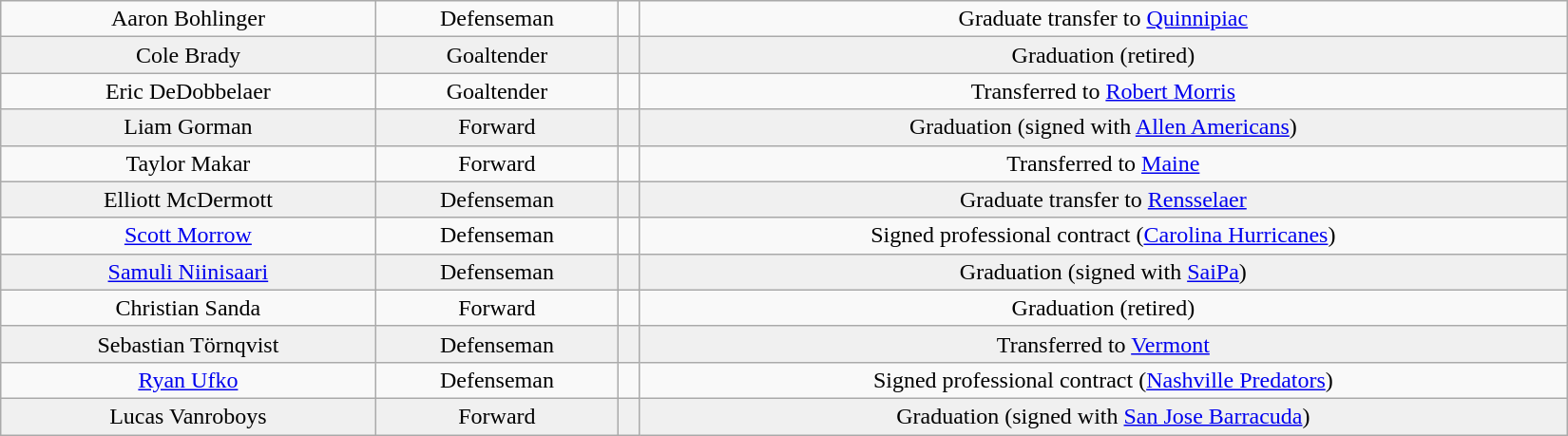<table class="wikitable" width=1100>
<tr align="center" bgcolor="">
<td>Aaron Bohlinger</td>
<td>Defenseman</td>
<td></td>
<td>Graduate transfer to <a href='#'>Quinnipiac</a></td>
</tr>
<tr align="center" bgcolor="f0f0f0">
<td>Cole Brady</td>
<td>Goaltender</td>
<td></td>
<td>Graduation (retired)</td>
</tr>
<tr align="center" bgcolor="">
<td>Eric DeDobbelaer</td>
<td>Goaltender</td>
<td></td>
<td>Transferred to <a href='#'>Robert Morris</a></td>
</tr>
<tr align="center" bgcolor="f0f0f0">
<td>Liam Gorman</td>
<td>Forward</td>
<td></td>
<td>Graduation (signed with <a href='#'>Allen Americans</a>)</td>
</tr>
<tr align="center" bgcolor="">
<td>Taylor Makar</td>
<td>Forward</td>
<td></td>
<td>Transferred to <a href='#'>Maine</a></td>
</tr>
<tr align="center" bgcolor="f0f0f0">
<td>Elliott McDermott</td>
<td>Defenseman</td>
<td></td>
<td>Graduate transfer to <a href='#'>Rensselaer</a></td>
</tr>
<tr align="center" bgcolor="">
<td><a href='#'>Scott Morrow</a></td>
<td>Defenseman</td>
<td></td>
<td>Signed professional contract (<a href='#'>Carolina Hurricanes</a>)</td>
</tr>
<tr align="center" bgcolor="f0f0f0">
<td><a href='#'>Samuli Niinisaari</a></td>
<td>Defenseman</td>
<td></td>
<td>Graduation (signed with <a href='#'>SaiPa</a>)</td>
</tr>
<tr align="center" bgcolor="">
<td>Christian Sanda</td>
<td>Forward</td>
<td></td>
<td>Graduation (retired)</td>
</tr>
<tr align="center" bgcolor="f0f0f0">
<td>Sebastian Törnqvist</td>
<td>Defenseman</td>
<td></td>
<td>Transferred to <a href='#'>Vermont</a></td>
</tr>
<tr align="center" bgcolor="">
<td><a href='#'>Ryan Ufko</a></td>
<td>Defenseman</td>
<td></td>
<td>Signed professional contract (<a href='#'>Nashville Predators</a>)</td>
</tr>
<tr align="center" bgcolor="f0f0f0">
<td>Lucas Vanroboys</td>
<td>Forward</td>
<td></td>
<td>Graduation (signed with <a href='#'>San Jose Barracuda</a>)</td>
</tr>
</table>
